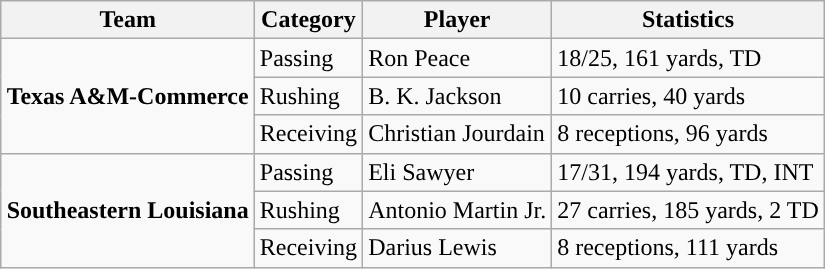<table class="wikitable" style="float: right;">
<tr>
<th>Team</th>
<th>Category</th>
<th>Player</th>
<th>Statistics</th>
</tr>
<tr>
<td rowspan=3><strong>Texas A&M-Commerce</strong></td>
<td>Passing</td>
<td>Ron Peace</td>
<td>18/25, 161 yards, TD</td>
</tr>
<tr>
<td>Rushing</td>
<td>B. K. Jackson</td>
<td>10 carries, 40 yards</td>
</tr>
<tr>
<td>Receiving</td>
<td>Christian Jourdain</td>
<td>8 receptions, 96 yards</td>
</tr>
<tr>
<td rowspan=3><strong>Southeastern Louisiana</strong></td>
<td>Passing</td>
<td>Eli Sawyer</td>
<td>17/31, 194 yards, TD, INT</td>
</tr>
<tr>
<td>Rushing</td>
<td>Antonio Martin Jr.</td>
<td>27 carries, 185 yards, 2 TD</td>
</tr>
<tr>
<td>Receiving</td>
<td>Darius Lewis</td>
<td>8 receptions, 111 yards</td>
</tr>
</table>
